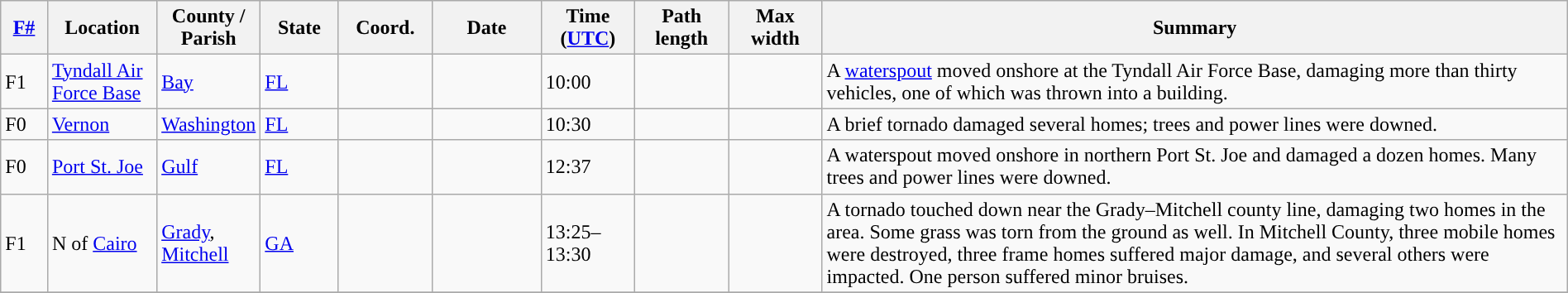<table class="wikitable sortable" style="width:100%;">
<tr>
<th scope="col" width="3%" align="center"><a href='#'>F#</a></th>
<th scope="col" width="7%" align="center" class="unsortable">Location</th>
<th scope="col" width="6%" align="center" class="unsortable">County / Parish</th>
<th scope="col" width="5%" align="center">State</th>
<th scope="col" width="6%" align="center">Coord.</th>
<th scope="col" width="7%" align="center">Date</th>
<th scope="col" width="6%" align="center">Time (<a href='#'>UTC</a>)</th>
<th scope="col" width="6%" align="center">Path length</th>
<th scope="col" width="6%" align="center">Max width</th>
<th scope="col" width="48%" class="unsortable" align="center">Summary</th>
</tr>
<tr>
<td>F1</td>
<td><a href='#'>Tyndall Air Force Base</a></td>
<td><a href='#'>Bay</a></td>
<td><a href='#'>FL</a></td>
<td></td>
<td></td>
<td>10:00</td>
<td></td>
<td></td>
<td>A <a href='#'>waterspout</a> moved onshore at the Tyndall Air Force Base, damaging more than thirty vehicles, one of which was thrown into a building.</td>
</tr>
<tr>
<td>F0</td>
<td><a href='#'>Vernon</a></td>
<td><a href='#'>Washington</a></td>
<td><a href='#'>FL</a></td>
<td></td>
<td></td>
<td>10:30</td>
<td></td>
<td></td>
<td>A brief tornado damaged several homes; trees and power lines were downed.</td>
</tr>
<tr>
<td>F0</td>
<td><a href='#'>Port St. Joe</a></td>
<td><a href='#'>Gulf</a></td>
<td><a href='#'>FL</a></td>
<td></td>
<td></td>
<td>12:37</td>
<td></td>
<td></td>
<td>A waterspout moved onshore in northern Port St. Joe and damaged a dozen homes. Many trees and power lines were downed.</td>
</tr>
<tr>
<td>F1</td>
<td>N of <a href='#'>Cairo</a></td>
<td><a href='#'>Grady</a>, <a href='#'>Mitchell</a></td>
<td><a href='#'>GA</a></td>
<td></td>
<td></td>
<td>13:25–13:30</td>
<td></td>
<td></td>
<td>A tornado touched down near the Grady–Mitchell county line, damaging two homes in the area. Some grass was torn from the ground as well. In Mitchell County, three mobile homes were destroyed, three frame homes suffered major damage, and several others were impacted. One person suffered minor bruises.</td>
</tr>
<tr>
</tr>
</table>
